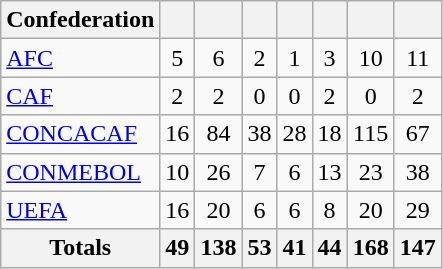<table class="wikitable sortable" style="text-align:center">
<tr>
<th>Confederation</th>
<th></th>
<th></th>
<th></th>
<th></th>
<th></th>
<th></th>
<th></th>
</tr>
<tr>
<td align="left"><a href='#'>AFC</a></td>
<td>5</td>
<td>6</td>
<td>2</td>
<td>1</td>
<td>3</td>
<td>10</td>
<td>11</td>
</tr>
<tr>
<td align="left"><a href='#'>CAF</a></td>
<td>2</td>
<td>2</td>
<td>0</td>
<td>0</td>
<td>2</td>
<td>0</td>
<td>2</td>
</tr>
<tr>
<td align="left"><a href='#'>CONCACAF</a></td>
<td>16</td>
<td>84</td>
<td>38</td>
<td>28</td>
<td>18</td>
<td>115</td>
<td>67</td>
</tr>
<tr>
<td align="left"><a href='#'>CONMEBOL</a></td>
<td>10</td>
<td>26</td>
<td>7</td>
<td>6</td>
<td>13</td>
<td>23</td>
<td>38</td>
</tr>
<tr>
<td align="left"><a href='#'>UEFA</a></td>
<td>16</td>
<td>20</td>
<td>6</td>
<td>6</td>
<td>8</td>
<td>20</td>
<td>29</td>
</tr>
<tr style="bold">
<th>Totals</th>
<th>49</th>
<th>138</th>
<th>53</th>
<th>41</th>
<th>44</th>
<th>168</th>
<th>147</th>
</tr>
</table>
